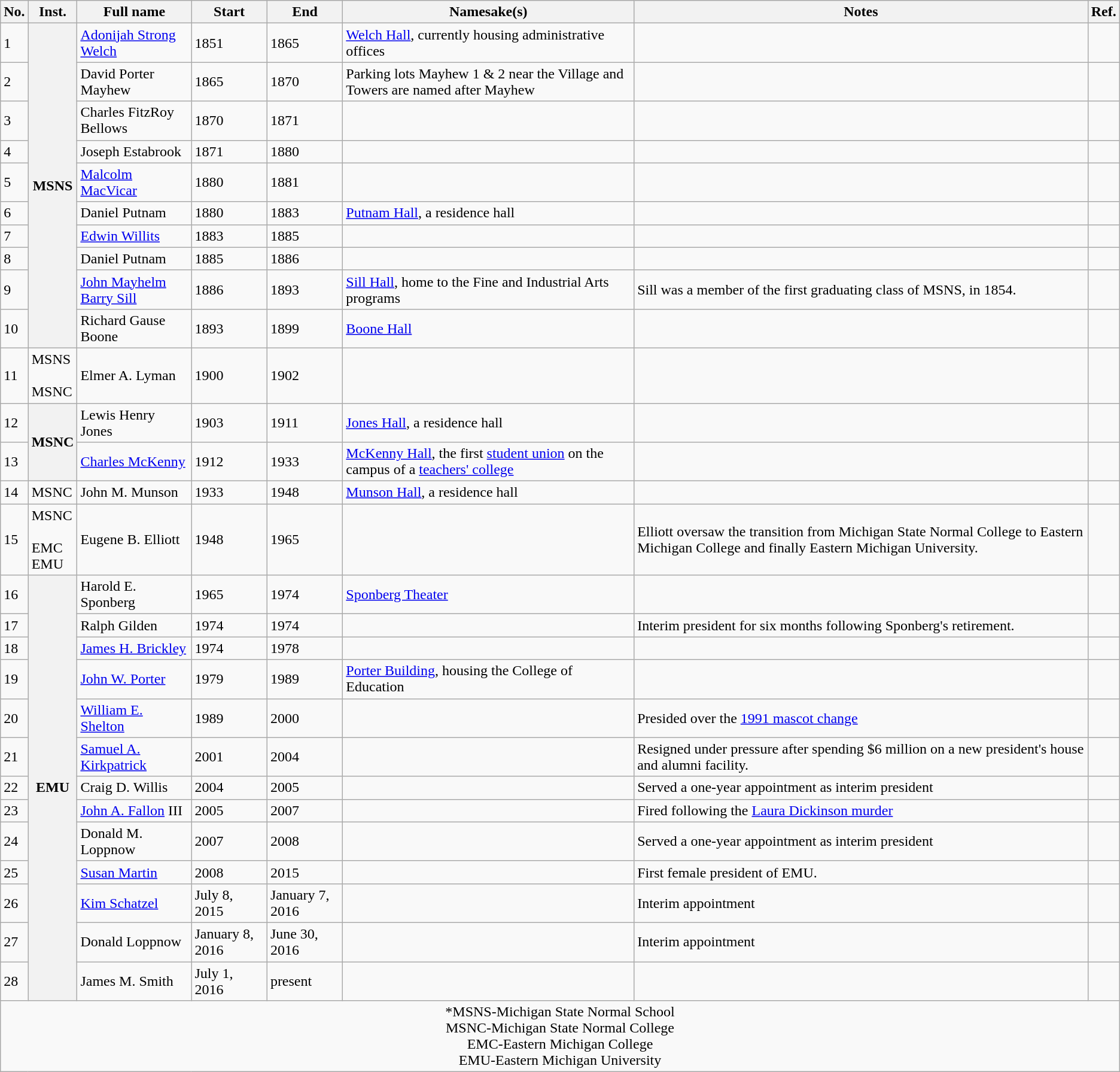<table class="wikitable sortable">
<tr>
<th>No.</th>
<th>Inst.</th>
<th>Full name</th>
<th>Start</th>
<th>End</th>
<th class="unsortable">Namesake(s)</th>
<th class="unsortable">Notes</th>
<th>Ref.</th>
</tr>
<tr>
<td>1</td>
<th rowspan=10>MSNS</th>
<td><a href='#'>Adonijah Strong Welch</a></td>
<td>1851</td>
<td>1865</td>
<td><a href='#'>Welch Hall</a>, currently housing administrative offices</td>
<td></td>
<td></td>
</tr>
<tr>
<td>2</td>
<td>David Porter Mayhew</td>
<td>1865</td>
<td>1870</td>
<td>Parking lots Mayhew 1 & 2 near the Village and Towers are named after Mayhew</td>
<td></td>
<td></td>
</tr>
<tr>
<td>3</td>
<td>Charles FitzRoy Bellows</td>
<td>1870</td>
<td>1871</td>
<td></td>
<td></td>
<td></td>
</tr>
<tr>
<td>4</td>
<td>Joseph Estabrook</td>
<td>1871</td>
<td>1880</td>
<td></td>
<td></td>
<td></td>
</tr>
<tr>
<td>5</td>
<td><a href='#'>Malcolm MacVicar</a></td>
<td>1880</td>
<td>1881</td>
<td></td>
<td></td>
<td></td>
</tr>
<tr>
<td>6</td>
<td>Daniel Putnam</td>
<td>1880</td>
<td>1883</td>
<td><a href='#'>Putnam Hall</a>, a residence hall</td>
<td></td>
<td></td>
</tr>
<tr>
<td>7</td>
<td><a href='#'>Edwin Willits</a></td>
<td>1883</td>
<td>1885</td>
<td></td>
<td></td>
<td></td>
</tr>
<tr>
<td>8</td>
<td>Daniel Putnam</td>
<td>1885</td>
<td>1886</td>
<td></td>
<td></td>
<td></td>
</tr>
<tr>
<td>9</td>
<td><a href='#'>John Mayhelm Barry Sill</a></td>
<td>1886</td>
<td>1893</td>
<td><a href='#'>Sill Hall</a>, home to the Fine and Industrial Arts programs</td>
<td>Sill was a member of the first graduating class of MSNS, in 1854.</td>
<td></td>
</tr>
<tr>
<td>10</td>
<td>Richard Gause Boone</td>
<td>1893</td>
<td>1899</td>
<td><a href='#'>Boone Hall</a></td>
<td></td>
<td></td>
</tr>
<tr>
<td>11</td>
<td>MSNS <br><br>MSNC</td>
<td>Elmer A. Lyman</td>
<td>1900</td>
<td>1902</td>
<td></td>
<td></td>
<td></td>
</tr>
<tr>
<td>12</td>
<th rowspan=2>MSNC</th>
<td>Lewis Henry Jones</td>
<td>1903</td>
<td>1911</td>
<td><a href='#'>Jones Hall</a>, a residence hall</td>
<td></td>
<td></td>
</tr>
<tr>
<td>13</td>
<td><a href='#'>Charles McKenny</a></td>
<td>1912</td>
<td>1933</td>
<td><a href='#'>McKenny Hall</a>, the first <a href='#'>student union</a> on the campus of a <a href='#'>teachers' college</a></td>
<td></td>
<td></td>
</tr>
<tr>
<td>14</td>
<td>MSNC</td>
<td>John M. Munson</td>
<td>1933</td>
<td>1948</td>
<td><a href='#'>Munson Hall</a>, a residence hall</td>
<td></td>
<td></td>
</tr>
<tr>
<td>15</td>
<td>MSNC<br><br>EMC <br>
EMU</td>
<td>Eugene B. Elliott</td>
<td>1948</td>
<td>1965</td>
<td></td>
<td>Elliott oversaw the transition from Michigan State Normal College to Eastern Michigan College and finally Eastern Michigan University.</td>
<td></td>
</tr>
<tr>
<td>16</td>
<th rowspan="13">EMU</th>
<td>Harold E. Sponberg</td>
<td>1965</td>
<td>1974</td>
<td><a href='#'>Sponberg Theater</a></td>
<td></td>
<td></td>
</tr>
<tr>
<td>17</td>
<td>Ralph Gilden</td>
<td>1974</td>
<td>1974</td>
<td></td>
<td>Interim president for six months following Sponberg's retirement.</td>
<td></td>
</tr>
<tr>
<td>18</td>
<td><a href='#'>James H. Brickley</a></td>
<td>1974</td>
<td>1978</td>
<td></td>
<td></td>
<td></td>
</tr>
<tr>
<td>19</td>
<td><a href='#'>John W. Porter</a></td>
<td>1979</td>
<td>1989</td>
<td><a href='#'>Porter Building</a>, housing the College of Education</td>
<td></td>
<td></td>
</tr>
<tr>
<td>20</td>
<td><a href='#'>William E. Shelton</a></td>
<td>1989</td>
<td>2000</td>
<td></td>
<td>Presided over the <a href='#'>1991 mascot change</a></td>
<td></td>
</tr>
<tr>
<td>21</td>
<td><a href='#'>Samuel A. Kirkpatrick</a></td>
<td>2001</td>
<td>2004</td>
<td></td>
<td>Resigned under pressure after spending $6 million on a new president's house and alumni facility.</td>
<td></td>
</tr>
<tr>
<td>22</td>
<td>Craig D. Willis</td>
<td>2004</td>
<td>2005</td>
<td></td>
<td>Served a one-year appointment as interim president</td>
<td></td>
</tr>
<tr>
<td>23</td>
<td><a href='#'>John A. Fallon</a> III</td>
<td>2005</td>
<td>2007</td>
<td></td>
<td>Fired following the <a href='#'>Laura Dickinson murder</a></td>
<td></td>
</tr>
<tr>
<td>24</td>
<td>Donald M. Loppnow</td>
<td>2007</td>
<td>2008</td>
<td></td>
<td>Served a one-year appointment as interim president</td>
<td></td>
</tr>
<tr>
<td>25</td>
<td><a href='#'>Susan Martin</a></td>
<td>2008</td>
<td>2015</td>
<td></td>
<td>First female president of EMU.</td>
<td></td>
</tr>
<tr>
<td>26</td>
<td><a href='#'>Kim Schatzel</a></td>
<td>July 8, 2015</td>
<td>January 7, 2016</td>
<td></td>
<td>Interim appointment</td>
<td></td>
</tr>
<tr>
<td>27</td>
<td>Donald Loppnow</td>
<td>January 8, 2016</td>
<td>June 30, 2016</td>
<td></td>
<td>Interim appointment</td>
<td></td>
</tr>
<tr>
<td>28</td>
<td>James M. Smith</td>
<td>July 1, 2016</td>
<td>present</td>
<td></td>
<td></td>
<td></td>
</tr>
<tr>
<td colspan=8 style="text-align:center;">*MSNS-Michigan State Normal School <br>MSNC-Michigan State Normal College <br>EMC-Eastern Michigan College <br>EMU-Eastern Michigan University</td>
</tr>
</table>
